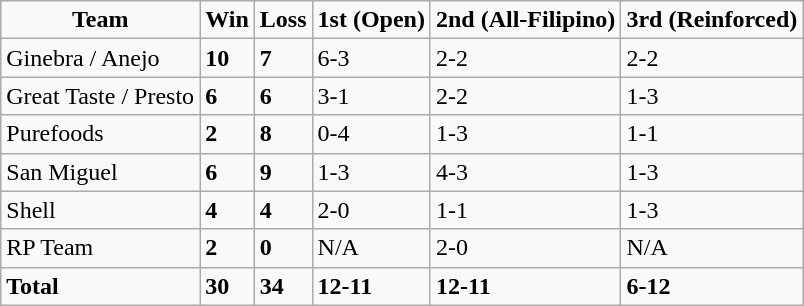<table class=wikitable sortable>
<tr align=center>
<td><strong>Team</strong></td>
<td><strong>Win</strong></td>
<td><strong>Loss</strong></td>
<td><strong>1st (Open)</strong></td>
<td><strong>2nd (All-Filipino)</strong></td>
<td><strong>3rd (Reinforced)</strong></td>
</tr>
<tr>
<td>Ginebra / Anejo</td>
<td><strong>10</strong></td>
<td><strong>7</strong></td>
<td>6-3</td>
<td>2-2</td>
<td>2-2</td>
</tr>
<tr>
<td>Great Taste / Presto</td>
<td><strong>6</strong></td>
<td><strong>6</strong></td>
<td>3-1</td>
<td>2-2</td>
<td>1-3</td>
</tr>
<tr>
<td>Purefoods</td>
<td><strong>2</strong></td>
<td><strong>8</strong></td>
<td>0-4</td>
<td>1-3</td>
<td>1-1</td>
</tr>
<tr>
<td>San Miguel</td>
<td><strong>6</strong></td>
<td><strong>9</strong></td>
<td>1-3</td>
<td>4-3</td>
<td>1-3</td>
</tr>
<tr>
<td>Shell</td>
<td><strong>4</strong></td>
<td><strong>4</strong></td>
<td>2-0</td>
<td>1-1</td>
<td>1-3</td>
</tr>
<tr>
<td>RP Team</td>
<td><strong>2</strong></td>
<td><strong>0</strong></td>
<td>N/A</td>
<td>2-0</td>
<td>N/A</td>
</tr>
<tr>
<td><strong>Total</strong></td>
<td><strong>30</strong></td>
<td><strong>34</strong></td>
<td><strong>12-11</strong></td>
<td><strong>12-11</strong></td>
<td><strong>6-12</strong></td>
</tr>
</table>
